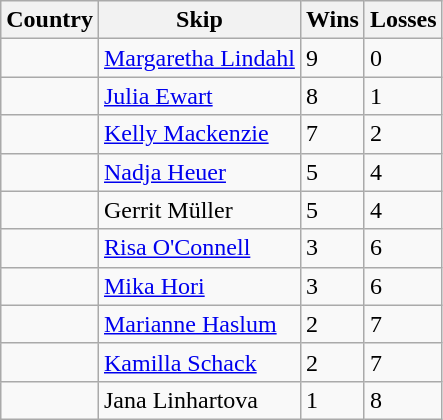<table class="wikitable">
<tr>
<th>Country</th>
<th>Skip</th>
<th>Wins</th>
<th>Losses</th>
</tr>
<tr>
<td></td>
<td><a href='#'>Margaretha Lindahl</a></td>
<td>9</td>
<td>0</td>
</tr>
<tr>
<td></td>
<td><a href='#'>Julia Ewart</a></td>
<td>8</td>
<td>1</td>
</tr>
<tr>
<td></td>
<td><a href='#'>Kelly Mackenzie</a></td>
<td>7</td>
<td>2</td>
</tr>
<tr>
<td></td>
<td><a href='#'>Nadja Heuer</a></td>
<td>5</td>
<td>4</td>
</tr>
<tr>
<td></td>
<td>Gerrit Müller</td>
<td>5</td>
<td>4</td>
</tr>
<tr>
<td></td>
<td><a href='#'>Risa O'Connell</a></td>
<td>3</td>
<td>6</td>
</tr>
<tr>
<td></td>
<td><a href='#'>Mika Hori</a></td>
<td>3</td>
<td>6</td>
</tr>
<tr>
<td></td>
<td><a href='#'>Marianne Haslum</a></td>
<td>2</td>
<td>7</td>
</tr>
<tr>
<td></td>
<td><a href='#'>Kamilla Schack</a></td>
<td>2</td>
<td>7</td>
</tr>
<tr>
<td></td>
<td>Jana Linhartova</td>
<td>1</td>
<td>8</td>
</tr>
</table>
